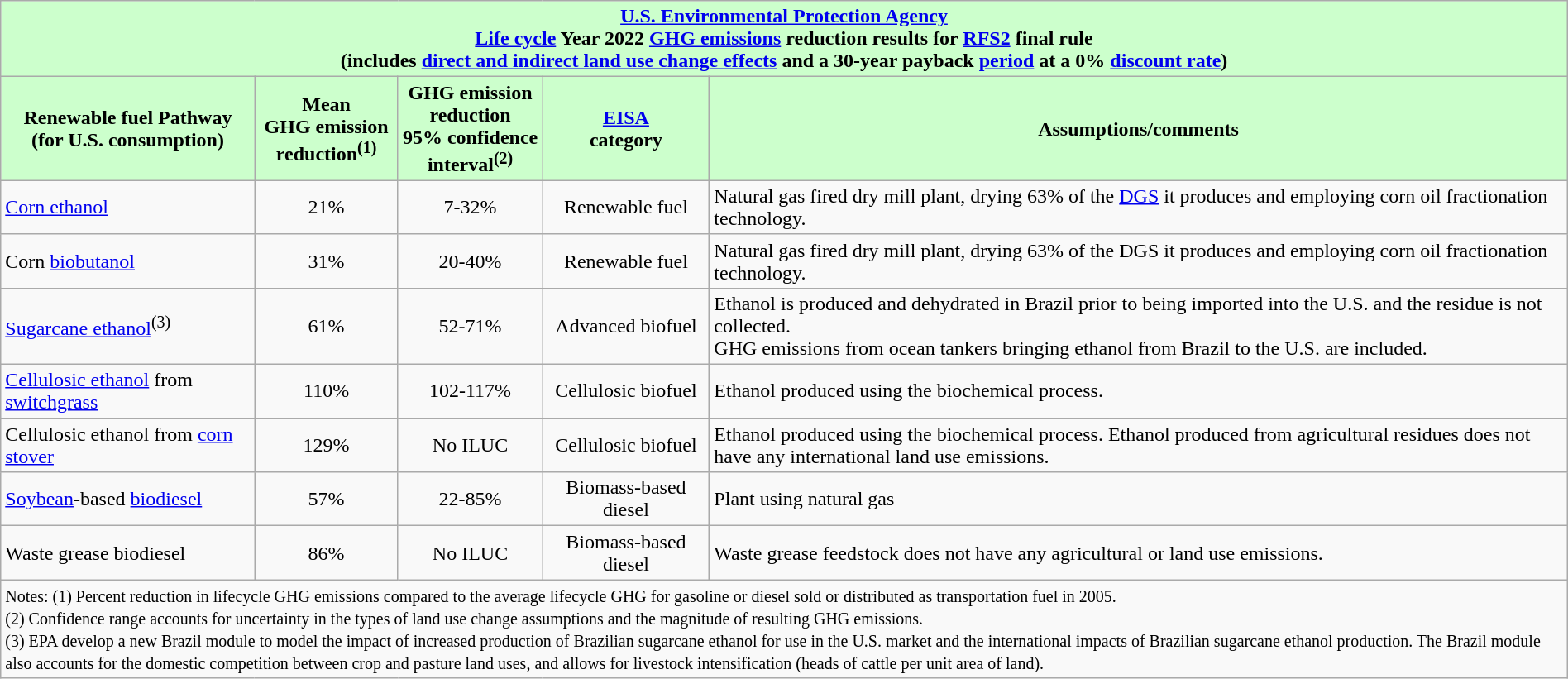<table class="wikitable" style="margin: 1em auto 1em auto">
<tr>
<th colspan="5" align=center style="background-color: #ccffcc;"><a href='#'>U.S. Environmental Protection Agency</a><br><a href='#'>Life cycle</a> Year 2022 <a href='#'>GHG emissions</a> reduction results for <a href='#'>RFS2</a> final rule<br>(includes <a href='#'>direct and indirect land use change effects</a> and a 30-year payback <a href='#'>period</a> at a 0% <a href='#'>discount rate</a>)</th>
</tr>
<tr>
<th style="background-color: #ccffcc;">Renewable fuel Pathway<br>(for U.S. consumption)</th>
<th style="background-color: #ccffcc;">Mean<br>GHG emission<br>reduction<sup>(1)</sup></th>
<th style="background-color: #ccffcc;">GHG emission<br>reduction<br>95% confidence <br>interval<sup>(2)</sup></th>
<th style="background-color: #ccffcc;"><a href='#'>EISA</a><br>category</th>
<th style="background-color: #ccffcc;">Assumptions/comments</th>
</tr>
<tr>
<td><a href='#'>Corn ethanol</a></td>
<td style="text-align:center;">21%</td>
<td style="text-align:center;">7-32%</td>
<td style="text-align:center;">Renewable fuel</td>
<td>Natural gas fired dry mill plant, drying 63% of the <a href='#'>DGS</a> it produces and employing corn oil fractionation technology.</td>
</tr>
<tr>
<td>Corn <a href='#'>biobutanol</a></td>
<td style="text-align:center;">31%</td>
<td style="text-align:center;">20-40%</td>
<td style="text-align:center;">Renewable fuel</td>
<td>Natural gas fired dry mill plant, drying 63% of the DGS it produces and employing corn oil fractionation technology.</td>
</tr>
<tr>
<td><a href='#'>Sugarcane ethanol</a><sup>(3)</sup></td>
<td style="text-align:center;">61%</td>
<td style="text-align:center;">52-71%</td>
<td style="text-align:center;">Advanced biofuel</td>
<td>Ethanol is produced and dehydrated in Brazil prior to being imported into the U.S. and  the residue is not collected.<br>GHG emissions from ocean tankers bringing ethanol from Brazil to the U.S. are included.</td>
</tr>
<tr>
<td><a href='#'>Cellulosic ethanol</a> from <a href='#'>switchgrass</a></td>
<td style="text-align:center;">110%</td>
<td style="text-align:center;">102-117%</td>
<td style="text-align:center;">Cellulosic biofuel</td>
<td>Ethanol produced using the biochemical process.</td>
</tr>
<tr>
<td>Cellulosic ethanol from <a href='#'>corn stover</a></td>
<td style="text-align:center;">129%</td>
<td style="text-align:center;">No ILUC</td>
<td style="text-align:center;">Cellulosic biofuel</td>
<td>Ethanol produced using the biochemical process. Ethanol produced from agricultural residues does not have any international land use emissions.</td>
</tr>
<tr>
<td><a href='#'>Soybean</a>-based <a href='#'>biodiesel</a></td>
<td style="text-align:center;">57%</td>
<td style="text-align:center;">22-85%</td>
<td style="text-align:center;">Biomass-based diesel</td>
<td>Plant using natural gas</td>
</tr>
<tr>
<td>Waste grease biodiesel</td>
<td style="text-align:center;">86%</td>
<td style="text-align:center;">No ILUC</td>
<td style="text-align:center;">Biomass-based diesel</td>
<td>Waste grease feedstock does not have any agricultural or land use emissions.</td>
</tr>
<tr>
<td colspan="5"><small>Notes: (1) Percent reduction in lifecycle GHG emissions compared to the average lifecycle GHG for gasoline or diesel sold or distributed as transportation fuel in 2005.<br>(2) Confidence range accounts for uncertainty in the types of land use change assumptions and the magnitude of resulting GHG emissions.<br>(3) EPA develop a new Brazil module to  model the impact of increased production of Brazilian sugarcane ethanol for use in the U.S. market and the international impacts of Brazilian sugarcane ethanol production. The Brazil module also accounts for the domestic competition between crop and pasture land uses, and allows for livestock intensification (heads of cattle per unit area of land).</small></td>
</tr>
</table>
